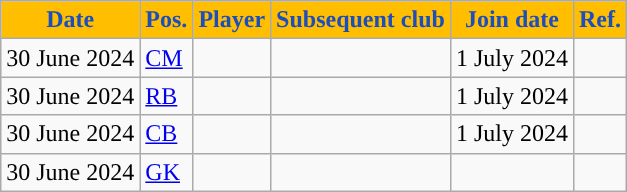<table class="wikitable plainrowheaders sortable">
<tr>
<th style="background:#ffbf00;color:#1C4EBD ">Date</th>
<th style="background:#ffbf00;color:#1C4EBD ">Pos.</th>
<th style="background:#ffbf00;color:#1C4EBD ">Player</th>
<th style="background:#ffbf00;color:#1C4EBD ">Subsequent club</th>
<th style="background:#ffbf00;color:#1C4EBD ">Join date</th>
<th style="background:#ffbf00;color:#1C4EBD ">Ref.</th>
</tr>
<tr>
<td>30 June 2024</td>
<td><a href='#'>CM</a></td>
<td></td>
<td></td>
<td>1 July 2024</td>
<td></td>
</tr>
<tr>
<td>30 June 2024</td>
<td><a href='#'>RB</a></td>
<td></td>
<td></td>
<td>1 July 2024</td>
<td></td>
</tr>
<tr>
<td>30 June 2024</td>
<td><a href='#'>CB</a></td>
<td></td>
<td></td>
<td>1 July 2024</td>
<td></td>
</tr>
<tr>
<td>30 June 2024</td>
<td><a href='#'>GK</a></td>
<td></td>
<td></td>
<td></td>
<td></td>
</tr>
</table>
